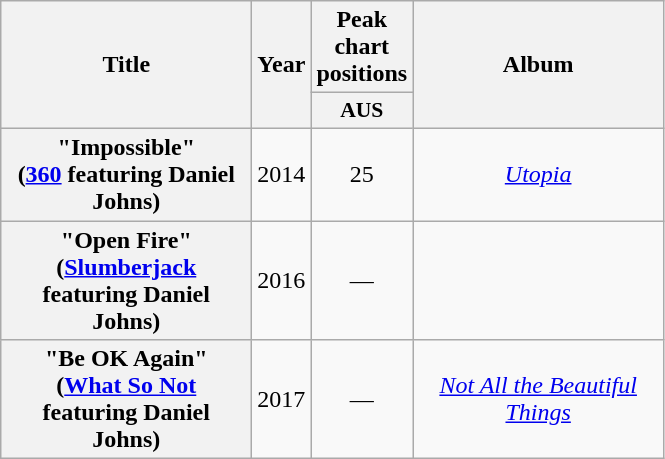<table class="wikitable plainrowheaders" style="text-align:center;">
<tr>
<th scope="col" rowspan="2" style="width:10em;">Title</th>
<th scope="col" rowspan="2" style="width:2em;">Year</th>
<th scope="col" colspan="1">Peak chart positions</th>
<th scope="col" rowspan="2" style="width:10em;">Album</th>
</tr>
<tr>
<th scope="col" style="width:2.5em; font-size:90%;">AUS<br></th>
</tr>
<tr>
<th scope="row">"Impossible"<br><span>(<a href='#'>360</a> featuring Daniel Johns)</span></th>
<td>2014</td>
<td>25</td>
<td><em><a href='#'>Utopia</a></em></td>
</tr>
<tr>
<th scope="row">"Open Fire"<br><span>(<a href='#'>Slumberjack</a> featuring Daniel Johns)</span></th>
<td>2016</td>
<td>—</td>
<td></td>
</tr>
<tr>
<th scope="row">"Be OK Again"<br><span>(<a href='#'>What So Not</a> featuring Daniel Johns)</span></th>
<td>2017</td>
<td>—</td>
<td><em><a href='#'>Not All the Beautiful Things</a></em></td>
</tr>
</table>
